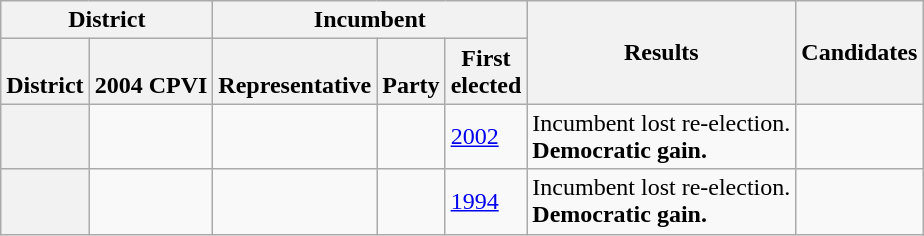<table class="wikitable sortable">
<tr>
<th colspan=2>District</th>
<th colspan=3>Incumbent</th>
<th rowspan=2>Results</th>
<th rowspan=2>Candidates</th>
</tr>
<tr valign=bottom>
<th>District</th>
<th>2004 CPVI</th>
<th>Representative</th>
<th>Party</th>
<th>First<br>elected</th>
</tr>
<tr>
<th></th>
<td></td>
<td></td>
<td></td>
<td><a href='#'>2002</a></td>
<td>Incumbent lost re-election.<br><strong>Democratic gain.</strong></td>
<td nowrap></td>
</tr>
<tr>
<th></th>
<td></td>
<td></td>
<td></td>
<td><a href='#'>1994</a></td>
<td>Incumbent lost re-election.<br><strong>Democratic gain.</strong></td>
<td nowrap></td>
</tr>
</table>
